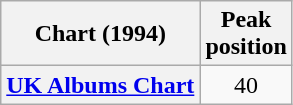<table class="wikitable plainrowheaders">
<tr>
<th>Chart (1994)</th>
<th>Peak<br>position</th>
</tr>
<tr>
<th scope="row"><a href='#'>UK Albums Chart</a></th>
<td style="text-align:center;">40</td>
</tr>
</table>
